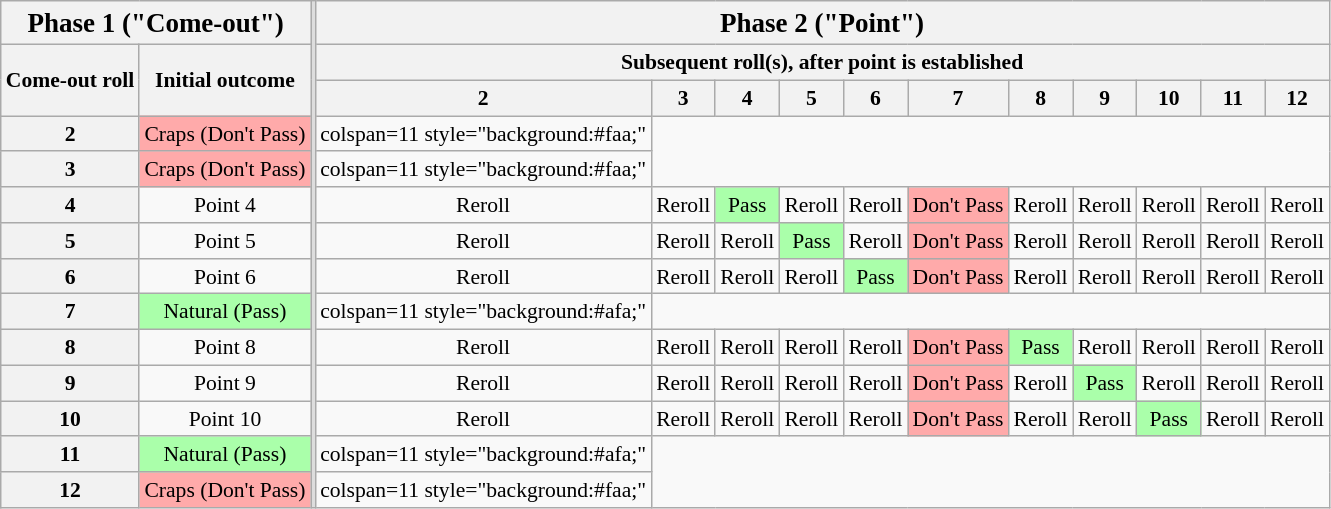<table class="wikitable" style="font-size:90%;text-align:center;">
<tr>
<th colspan=2 style="font-size:125%;">Phase 1 ("Come-out")</th>
<td rowspan=14 style="font-size:10%;background:#ddd;"> </td>
<th colspan=11 style="font-size:125%;">Phase 2 ("Point")</th>
</tr>
<tr>
<th rowspan=2>Come-out roll</th>
<th rowspan=2>Initial outcome</th>
<th colspan=11>Subsequent roll(s), after point is established</th>
</tr>
<tr>
<th>2</th>
<th>3</th>
<th>4</th>
<th>5</th>
<th>6</th>
<th>7</th>
<th>8</th>
<th>9</th>
<th>10</th>
<th>11</th>
<th>12</th>
</tr>
<tr>
<th>2</th>
<td style="background:#faa;">Craps (Don't Pass)</td>
<td>colspan=11 style="background:#faa;" </td>
</tr>
<tr>
<th>3</th>
<td style="background:#faa;">Craps (Don't Pass)</td>
<td>colspan=11 style="background:#faa;" </td>
</tr>
<tr>
<th>4</th>
<td>Point 4</td>
<td>Reroll</td>
<td>Reroll</td>
<td style="background:#afa;">Pass</td>
<td>Reroll</td>
<td>Reroll</td>
<td style="background:#faa;">Don't Pass</td>
<td>Reroll</td>
<td>Reroll</td>
<td>Reroll</td>
<td>Reroll</td>
<td>Reroll</td>
</tr>
<tr>
<th>5</th>
<td>Point 5</td>
<td>Reroll</td>
<td>Reroll</td>
<td>Reroll</td>
<td style="background:#afa;">Pass</td>
<td>Reroll</td>
<td style="background:#faa;">Don't Pass</td>
<td>Reroll</td>
<td>Reroll</td>
<td>Reroll</td>
<td>Reroll</td>
<td>Reroll</td>
</tr>
<tr>
<th>6</th>
<td>Point 6</td>
<td>Reroll</td>
<td>Reroll</td>
<td>Reroll</td>
<td>Reroll</td>
<td style="background:#afa;">Pass</td>
<td style="background:#faa;">Don't Pass</td>
<td>Reroll</td>
<td>Reroll</td>
<td>Reroll</td>
<td>Reroll</td>
<td>Reroll</td>
</tr>
<tr>
<th>7</th>
<td style="background:#afa;">Natural (Pass)</td>
<td>colspan=11 style="background:#afa;" </td>
</tr>
<tr>
<th>8</th>
<td>Point 8</td>
<td>Reroll</td>
<td>Reroll</td>
<td>Reroll</td>
<td>Reroll</td>
<td>Reroll</td>
<td style="background:#faa;">Don't Pass</td>
<td style="background:#afa;">Pass</td>
<td>Reroll</td>
<td>Reroll</td>
<td>Reroll</td>
<td>Reroll</td>
</tr>
<tr>
<th>9</th>
<td>Point 9</td>
<td>Reroll</td>
<td>Reroll</td>
<td>Reroll</td>
<td>Reroll</td>
<td>Reroll</td>
<td style="background:#faa;">Don't Pass</td>
<td>Reroll</td>
<td style="background:#afa;">Pass</td>
<td>Reroll</td>
<td>Reroll</td>
<td>Reroll</td>
</tr>
<tr>
<th>10</th>
<td>Point 10</td>
<td>Reroll</td>
<td>Reroll</td>
<td>Reroll</td>
<td>Reroll</td>
<td>Reroll</td>
<td style="background:#faa;">Don't Pass</td>
<td>Reroll</td>
<td>Reroll</td>
<td style="background:#afa;">Pass</td>
<td>Reroll</td>
<td>Reroll</td>
</tr>
<tr>
<th>11</th>
<td style="background:#afa;">Natural (Pass)</td>
<td>colspan=11 style="background:#afa;" </td>
</tr>
<tr>
<th>12</th>
<td style="background:#faa;">Craps (Don't Pass)</td>
<td>colspan=11 style="background:#faa;" </td>
</tr>
</table>
